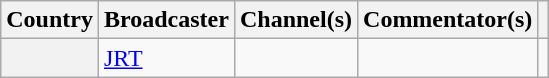<table class="wikitable plainrowheaders">
<tr>
<th scope="col">Country</th>
<th scope="col">Broadcaster</th>
<th scope="col">Channel(s)</th>
<th scope="col">Commentator(s)</th>
<th scope="col"></th>
</tr>
<tr>
<th scope="row"></th>
<td rowspan="3"><a href='#'>JRT</a></td>
<td></td>
<td></td>
<td></td>
</tr>
</table>
